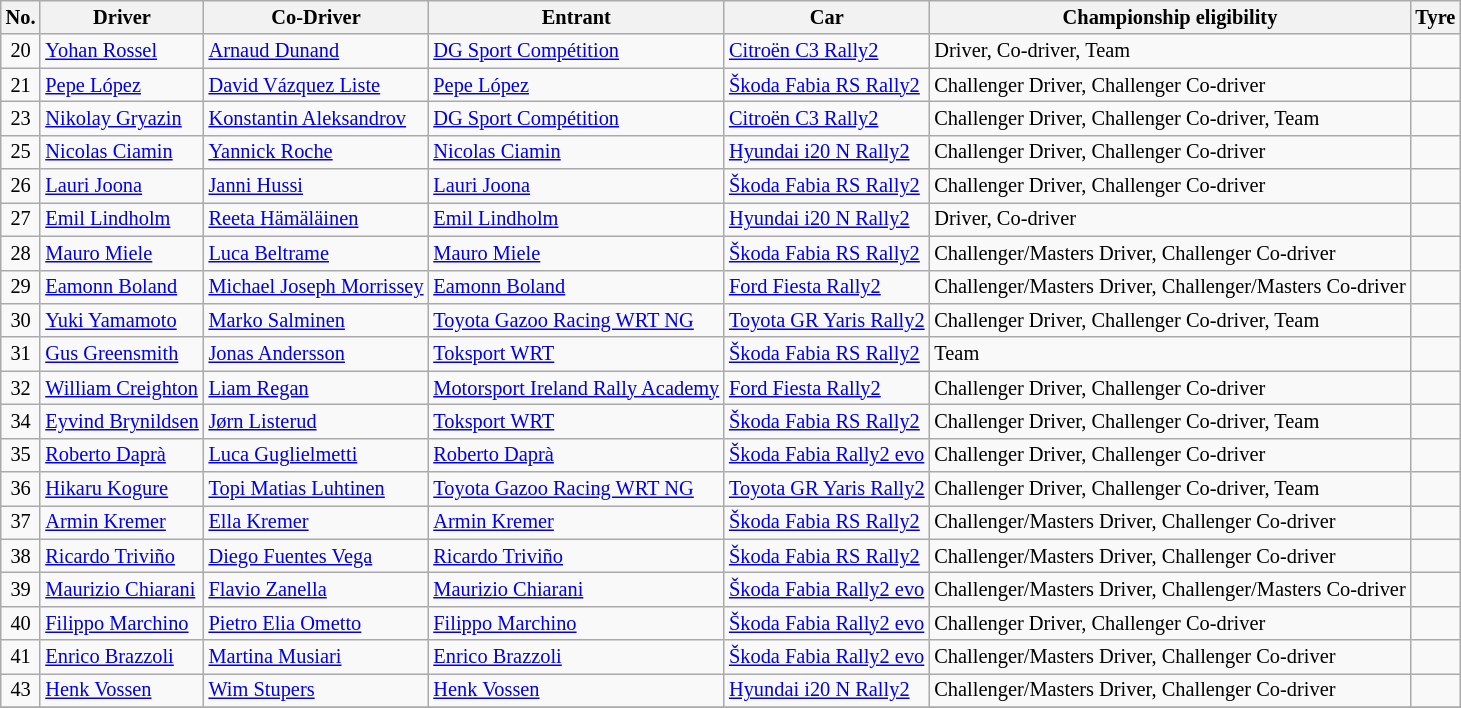<table class="wikitable" style="font-size: 85%;">
<tr>
<th>No.</th>
<th>Driver</th>
<th>Co-Driver</th>
<th>Entrant</th>
<th>Car</th>
<th>Championship eligibility</th>
<th>Tyre</th>
</tr>
<tr>
<td align="center">20</td>
<td> <a href='#'>Yohan Rossel</a></td>
<td> <a href='#'>Arnaud Dunand</a></td>
<td> <a href='#'>DG Sport Compétition</a></td>
<td><a href='#'>Citroën C3 Rally2</a></td>
<td>Driver, Co-driver, Team</td>
<td align="center"></td>
</tr>
<tr>
<td align="center">21</td>
<td> <a href='#'>Pepe López</a></td>
<td> <a href='#'>David Vázquez Liste</a></td>
<td> <a href='#'>Pepe López</a></td>
<td><a href='#'>Škoda Fabia RS Rally2</a></td>
<td>Challenger Driver, Challenger Co-driver</td>
<td align="center"></td>
</tr>
<tr>
<td align="center">23</td>
<td> <a href='#'>Nikolay Gryazin</a></td>
<td> <a href='#'>Konstantin Aleksandrov</a></td>
<td> <a href='#'>DG Sport Compétition</a></td>
<td><a href='#'>Citroën C3 Rally2</a></td>
<td>Challenger Driver, Challenger Co-driver, Team</td>
<td align="center"></td>
</tr>
<tr>
<td align="center">25</td>
<td> <a href='#'>Nicolas Ciamin</a></td>
<td> <a href='#'>Yannick Roche</a></td>
<td> <a href='#'>Nicolas Ciamin</a></td>
<td><a href='#'>Hyundai i20 N Rally2</a></td>
<td>Challenger Driver, Challenger Co-driver</td>
<td align="center"></td>
</tr>
<tr>
<td align="center">26</td>
<td> <a href='#'>Lauri Joona</a></td>
<td> <a href='#'>Janni Hussi</a></td>
<td> <a href='#'>Lauri Joona</a></td>
<td><a href='#'>Škoda Fabia RS Rally2</a></td>
<td>Challenger Driver, Challenger Co-driver</td>
<td align="center"></td>
</tr>
<tr>
<td align="center">27</td>
<td> <a href='#'>Emil Lindholm</a></td>
<td> <a href='#'>Reeta Hämäläinen</a></td>
<td> <a href='#'>Emil Lindholm</a></td>
<td><a href='#'>Hyundai i20 N Rally2</a></td>
<td>Driver, Co-driver</td>
<td align="center"></td>
</tr>
<tr>
<td align="center">28</td>
<td> <a href='#'>Mauro Miele</a></td>
<td> <a href='#'>Luca Beltrame</a></td>
<td> <a href='#'>Mauro Miele</a></td>
<td><a href='#'>Škoda Fabia RS Rally2</a></td>
<td>Challenger/Masters Driver, Challenger Co-driver</td>
<td align="center"></td>
</tr>
<tr>
<td align="center">29</td>
<td> <a href='#'>Eamonn Boland</a></td>
<td> <a href='#'>Michael Joseph Morrissey</a></td>
<td> <a href='#'>Eamonn Boland</a></td>
<td><a href='#'>Ford Fiesta Rally2</a></td>
<td>Challenger/Masters Driver, Challenger/Masters Co-driver</td>
<td align="center"></td>
</tr>
<tr>
<td align="center">30</td>
<td> <a href='#'>Yuki Yamamoto</a></td>
<td> <a href='#'>Marko Salminen</a></td>
<td> <a href='#'>Toyota Gazoo Racing WRT NG</a></td>
<td><a href='#'>Toyota GR Yaris Rally2</a></td>
<td>Challenger Driver, Challenger Co-driver, Team</td>
<td align="center"></td>
</tr>
<tr>
<td align="center">31</td>
<td> <a href='#'>Gus Greensmith</a></td>
<td> <a href='#'>Jonas Andersson</a></td>
<td> <a href='#'>Toksport WRT</a></td>
<td><a href='#'>Škoda Fabia RS Rally2</a></td>
<td>Team</td>
<td align="center"></td>
</tr>
<tr>
<td align="center">32</td>
<td> <a href='#'>William Creighton</a></td>
<td> <a href='#'>Liam Regan</a></td>
<td> <a href='#'>Motorsport Ireland Rally Academy</a></td>
<td><a href='#'>Ford Fiesta Rally2</a></td>
<td>Challenger Driver, Challenger Co-driver</td>
<td align="center"></td>
</tr>
<tr>
<td align="center">34</td>
<td> <a href='#'>Eyvind Brynildsen</a></td>
<td> <a href='#'>Jørn Listerud</a></td>
<td> <a href='#'>Toksport WRT</a></td>
<td><a href='#'>Škoda Fabia RS Rally2</a></td>
<td>Challenger Driver, Challenger Co-driver, Team</td>
<td align="center"></td>
</tr>
<tr>
<td align="center">35</td>
<td> <a href='#'>Roberto Daprà</a></td>
<td> <a href='#'>Luca Guglielmetti</a></td>
<td> <a href='#'>Roberto Daprà</a></td>
<td><a href='#'>Škoda Fabia Rally2 evo</a></td>
<td>Challenger Driver, Challenger Co-driver</td>
<td align="center"></td>
</tr>
<tr>
<td align="center">36</td>
<td> <a href='#'>Hikaru Kogure</a></td>
<td> <a href='#'>Topi Matias Luhtinen</a></td>
<td> <a href='#'>Toyota Gazoo Racing WRT NG</a></td>
<td><a href='#'>Toyota GR Yaris Rally2</a></td>
<td>Challenger Driver, Challenger Co-driver, Team</td>
<td align="center"></td>
</tr>
<tr>
<td align="center">37</td>
<td> <a href='#'>Armin Kremer</a></td>
<td> <a href='#'>Ella Kremer</a></td>
<td> <a href='#'>Armin Kremer</a></td>
<td><a href='#'>Škoda Fabia RS Rally2</a></td>
<td>Challenger/Masters Driver, Challenger Co-driver</td>
<td align="center"></td>
</tr>
<tr>
<td align="center">38</td>
<td> <a href='#'>Ricardo Triviño</a></td>
<td> <a href='#'>Diego Fuentes Vega</a></td>
<td> <a href='#'>Ricardo Triviño</a></td>
<td><a href='#'>Škoda Fabia RS Rally2</a></td>
<td>Challenger/Masters Driver, Challenger Co-driver</td>
<td align="center"></td>
</tr>
<tr>
<td align="center">39</td>
<td> <a href='#'>Maurizio Chiarani</a></td>
<td> <a href='#'>Flavio Zanella</a></td>
<td> <a href='#'>Maurizio Chiarani</a></td>
<td><a href='#'>Škoda Fabia Rally2 evo</a></td>
<td>Challenger/Masters Driver, Challenger/Masters Co-driver</td>
<td align="center"></td>
</tr>
<tr>
<td align="center">40</td>
<td> <a href='#'>Filippo Marchino</a></td>
<td> <a href='#'>Pietro Elia Ometto</a></td>
<td> <a href='#'>Filippo Marchino</a></td>
<td><a href='#'>Škoda Fabia Rally2 evo</a></td>
<td>Challenger Driver, Challenger Co-driver</td>
<td align="center"></td>
</tr>
<tr>
<td align="center">41</td>
<td> <a href='#'>Enrico Brazzoli</a></td>
<td> <a href='#'>Martina Musiari</a></td>
<td> <a href='#'>Enrico Brazzoli</a></td>
<td><a href='#'>Škoda Fabia Rally2 evo</a></td>
<td>Challenger/Masters Driver, Challenger Co-driver</td>
<td align="center"></td>
</tr>
<tr>
<td align="center">43</td>
<td> <a href='#'>Henk Vossen</a></td>
<td> <a href='#'>Wim Stupers</a></td>
<td> <a href='#'>Henk Vossen</a></td>
<td><a href='#'>Hyundai i20 N Rally2</a></td>
<td>Challenger/Masters Driver, Challenger Co-driver</td>
<td align="center"></td>
</tr>
<tr>
</tr>
</table>
